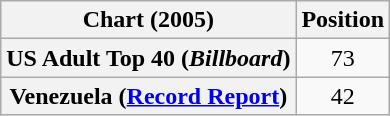<table class="wikitable plainrowheaders" style="text-align:center">
<tr>
<th>Chart (2005)</th>
<th>Position</th>
</tr>
<tr>
<th scope="row">US Adult Top 40 (<em>Billboard</em>)</th>
<td>73</td>
</tr>
<tr>
<th scope="row">Venezuela (<a href='#'>Record Report</a>)</th>
<td>42</td>
</tr>
</table>
